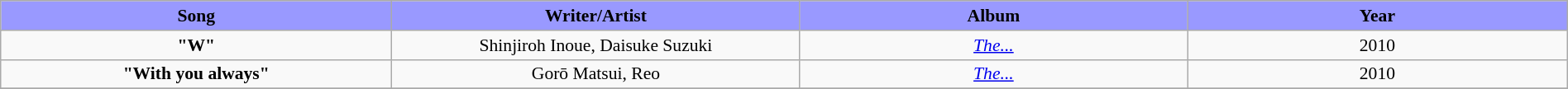<table class="wikitable" style="margin:0.5em auto; clear:both; font-size:.9em; text-align:center; width:100%">
<tr>
<th width="500" style="background: #99F;">Song</th>
<th width="500" style="background: #99F;">Writer/Artist</th>
<th width="500" style="background: #99F;">Album</th>
<th width="500" style="background: #99F;">Year</th>
</tr>
<tr>
<td><strong>"W"</strong></td>
<td>Shinjiroh Inoue, Daisuke Suzuki</td>
<td><em><a href='#'>The...</a></em></td>
<td>2010</td>
</tr>
<tr>
<td><strong>"With you always"</strong></td>
<td>Gorō Matsui, Reo</td>
<td><em><a href='#'>The...</a></em></td>
<td>2010</td>
</tr>
<tr>
</tr>
</table>
